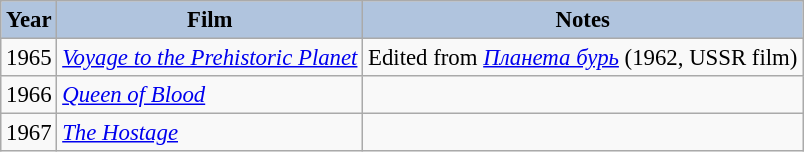<table class="wikitable" style="font-size:95%;">
<tr>
<th style="background:#B0C4DE;">Year</th>
<th style="background:#B0C4DE;">Film</th>
<th style="background:#B0C4DE;">Notes</th>
</tr>
<tr>
<td>1965</td>
<td><em><a href='#'>Voyage to the Prehistoric Planet</a></em></td>
<td>Edited from <em><a href='#'>Планета бурь</a></em> (1962, USSR film)</td>
</tr>
<tr>
<td>1966</td>
<td><em><a href='#'>Queen of Blood</a></em></td>
<td></td>
</tr>
<tr>
<td>1967</td>
<td><em><a href='#'>The Hostage</a></em></td>
<td></td>
</tr>
</table>
